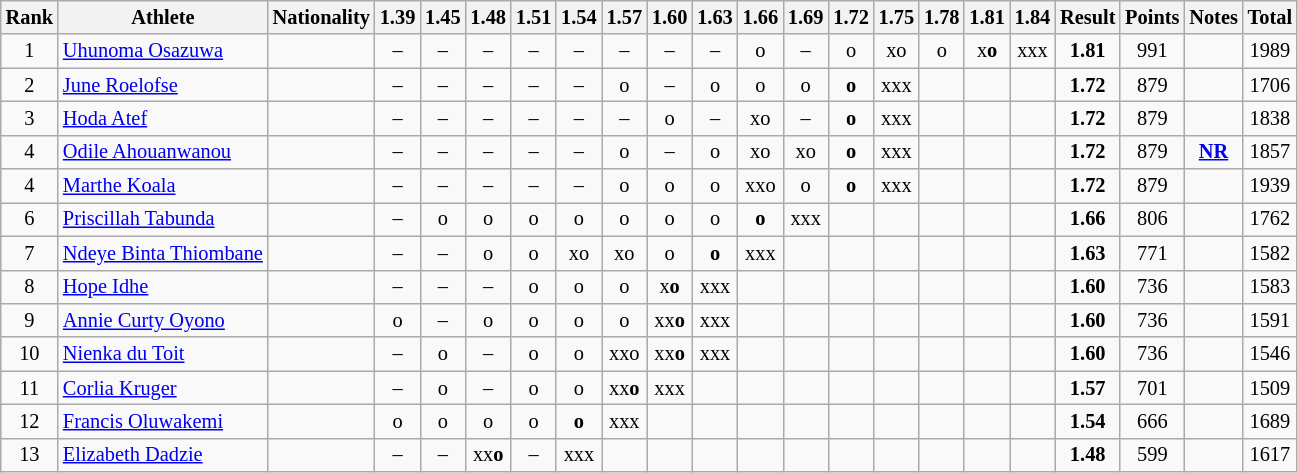<table class="wikitable sortable" style="text-align:center; font-size:85%">
<tr>
<th>Rank</th>
<th>Athlete</th>
<th>Nationality</th>
<th>1.39</th>
<th>1.45</th>
<th>1.48</th>
<th>1.51</th>
<th>1.54</th>
<th>1.57</th>
<th>1.60</th>
<th>1.63</th>
<th>1.66</th>
<th>1.69</th>
<th>1.72</th>
<th>1.75</th>
<th>1.78</th>
<th>1.81</th>
<th>1.84</th>
<th>Result</th>
<th>Points</th>
<th>Notes</th>
<th>Total</th>
</tr>
<tr>
<td>1</td>
<td align="left"><a href='#'>Uhunoma Osazuwa</a></td>
<td align=left></td>
<td>–</td>
<td>–</td>
<td>–</td>
<td>–</td>
<td>–</td>
<td>–</td>
<td>–</td>
<td>–</td>
<td>o</td>
<td>–</td>
<td>o</td>
<td>xo</td>
<td>o</td>
<td>x<strong>o</strong></td>
<td>xxx</td>
<td><strong>1.81</strong></td>
<td>991</td>
<td></td>
<td>1989</td>
</tr>
<tr>
<td>2</td>
<td align="left"><a href='#'>June Roelofse</a></td>
<td align=left></td>
<td>–</td>
<td>–</td>
<td>–</td>
<td>–</td>
<td>–</td>
<td>o</td>
<td>–</td>
<td>o</td>
<td>o</td>
<td>o</td>
<td><strong>o</strong></td>
<td>xxx</td>
<td></td>
<td></td>
<td></td>
<td><strong>1.72</strong></td>
<td>879</td>
<td></td>
<td>1706</td>
</tr>
<tr>
<td>3</td>
<td align="left"><a href='#'>Hoda Atef</a></td>
<td align=left></td>
<td>–</td>
<td>–</td>
<td>–</td>
<td>–</td>
<td>–</td>
<td>–</td>
<td>o</td>
<td>–</td>
<td>xo</td>
<td>–</td>
<td><strong>o</strong></td>
<td>xxx</td>
<td></td>
<td></td>
<td></td>
<td><strong>1.72</strong></td>
<td>879</td>
<td></td>
<td>1838</td>
</tr>
<tr>
<td>4</td>
<td align="left"><a href='#'>Odile Ahouanwanou</a></td>
<td align=left></td>
<td>–</td>
<td>–</td>
<td>–</td>
<td>–</td>
<td>–</td>
<td>o</td>
<td>–</td>
<td>o</td>
<td>xo</td>
<td>xo</td>
<td><strong>o</strong></td>
<td>xxx</td>
<td></td>
<td></td>
<td></td>
<td><strong>1.72</strong></td>
<td>879</td>
<td><strong><a href='#'>NR</a></strong></td>
<td>1857</td>
</tr>
<tr>
<td>4</td>
<td align="left"><a href='#'>Marthe Koala</a></td>
<td align=left></td>
<td>–</td>
<td>–</td>
<td>–</td>
<td>–</td>
<td>–</td>
<td>o</td>
<td>o</td>
<td>o</td>
<td>xxo</td>
<td>o</td>
<td><strong>o</strong></td>
<td>xxx</td>
<td></td>
<td></td>
<td></td>
<td><strong>1.72</strong></td>
<td>879</td>
<td></td>
<td>1939</td>
</tr>
<tr>
<td>6</td>
<td align="left"><a href='#'>Priscillah Tabunda</a></td>
<td align=left></td>
<td>–</td>
<td>o</td>
<td>o</td>
<td>o</td>
<td>o</td>
<td>o</td>
<td>o</td>
<td>o</td>
<td><strong>o</strong></td>
<td>xxx</td>
<td></td>
<td></td>
<td></td>
<td></td>
<td></td>
<td><strong>1.66</strong></td>
<td>806</td>
<td></td>
<td>1762</td>
</tr>
<tr>
<td>7</td>
<td align="left"><a href='#'>Ndeye Binta Thiombane</a></td>
<td align=left></td>
<td>–</td>
<td>–</td>
<td>o</td>
<td>o</td>
<td>xo</td>
<td>xo</td>
<td>o</td>
<td><strong>o</strong></td>
<td>xxx</td>
<td></td>
<td></td>
<td></td>
<td></td>
<td></td>
<td></td>
<td><strong>1.63</strong></td>
<td>771</td>
<td></td>
<td>1582</td>
</tr>
<tr>
<td>8</td>
<td align="left"><a href='#'>Hope Idhe</a></td>
<td align=left></td>
<td>–</td>
<td>–</td>
<td>–</td>
<td>o</td>
<td>o</td>
<td>o</td>
<td>x<strong>o</strong></td>
<td>xxx</td>
<td></td>
<td></td>
<td></td>
<td></td>
<td></td>
<td></td>
<td></td>
<td><strong>1.60</strong></td>
<td>736</td>
<td></td>
<td>1583</td>
</tr>
<tr>
<td>9</td>
<td align="left"><a href='#'>Annie Curty Oyono</a></td>
<td align=left></td>
<td>o</td>
<td>–</td>
<td>o</td>
<td>o</td>
<td>o</td>
<td>o</td>
<td>xx<strong>o</strong></td>
<td>xxx</td>
<td></td>
<td></td>
<td></td>
<td></td>
<td></td>
<td></td>
<td></td>
<td><strong>1.60</strong></td>
<td>736</td>
<td></td>
<td>1591</td>
</tr>
<tr>
<td>10</td>
<td align="left"><a href='#'>Nienka du Toit</a></td>
<td align=left></td>
<td>–</td>
<td>o</td>
<td>–</td>
<td>o</td>
<td>o</td>
<td>xxo</td>
<td>xx<strong>o</strong></td>
<td>xxx</td>
<td></td>
<td></td>
<td></td>
<td></td>
<td></td>
<td></td>
<td></td>
<td><strong>1.60</strong></td>
<td>736</td>
<td></td>
<td>1546</td>
</tr>
<tr>
<td>11</td>
<td align="left"><a href='#'>Corlia Kruger</a></td>
<td align=left></td>
<td>–</td>
<td>o</td>
<td>–</td>
<td>o</td>
<td>o</td>
<td>xx<strong>o</strong></td>
<td>xxx</td>
<td></td>
<td></td>
<td></td>
<td></td>
<td></td>
<td></td>
<td></td>
<td></td>
<td><strong>1.57</strong></td>
<td>701</td>
<td></td>
<td>1509</td>
</tr>
<tr>
<td>12</td>
<td align="left"><a href='#'>Francis Oluwakemi</a></td>
<td align=left></td>
<td>o</td>
<td>o</td>
<td>o</td>
<td>o</td>
<td><strong>o</strong></td>
<td>xxx</td>
<td></td>
<td></td>
<td></td>
<td></td>
<td></td>
<td></td>
<td></td>
<td></td>
<td></td>
<td><strong>1.54</strong></td>
<td>666</td>
<td></td>
<td>1689</td>
</tr>
<tr>
<td>13</td>
<td align="left"><a href='#'>Elizabeth Dadzie</a></td>
<td align=left></td>
<td>–</td>
<td>–</td>
<td>xx<strong>o</strong></td>
<td>–</td>
<td>xxx</td>
<td></td>
<td></td>
<td></td>
<td></td>
<td></td>
<td></td>
<td></td>
<td></td>
<td></td>
<td></td>
<td><strong>1.48</strong></td>
<td>599</td>
<td></td>
<td>1617</td>
</tr>
</table>
